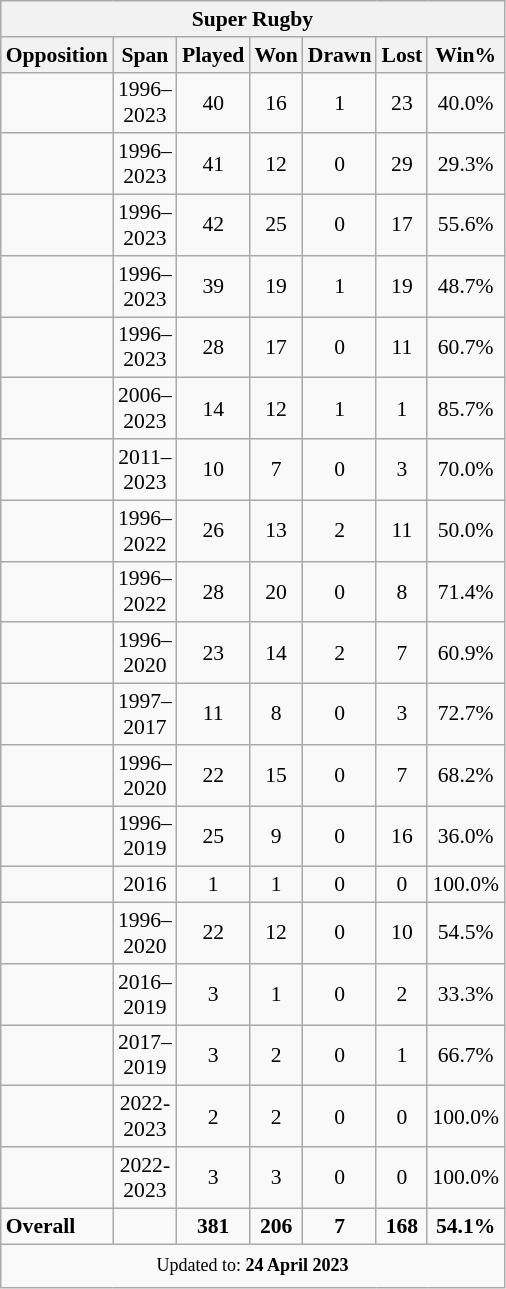<table class="wikitable collapsible sortable" style="text-align:center; font-size:90%; width:20%;">
<tr>
<th colspan=14>Super Rugby</th>
</tr>
<tr>
<th style="width:7%">Opposition</th>
<th style="width:7%">Span</th>
<th style="width:5%">Played</th>
<th style="width:5%">Won</th>
<th style="width:5%">Drawn</th>
<th style="width:5%">Lost</th>
<th style="width:7%">Win%</th>
</tr>
<tr>
<td align=left> </td>
<td>1996–2023</td>
<td>40</td>
<td>16</td>
<td>1</td>
<td>23</td>
<td>40.0%</td>
</tr>
<tr>
<td align=left> </td>
<td>1996–2023</td>
<td>41</td>
<td>12</td>
<td>0</td>
<td>29</td>
<td>29.3%</td>
</tr>
<tr>
<td align=left> </td>
<td>1996–2023</td>
<td>42</td>
<td>25</td>
<td>0</td>
<td>17</td>
<td>55.6%</td>
</tr>
<tr>
<td align=left> </td>
<td>1996–2023</td>
<td>39</td>
<td>19</td>
<td>1</td>
<td>19</td>
<td>48.7%</td>
</tr>
<tr>
<td align=left> </td>
<td>1996–2023</td>
<td>28</td>
<td>17</td>
<td>0</td>
<td>11</td>
<td>60.7%</td>
</tr>
<tr>
<td align=left> </td>
<td>2006–2023</td>
<td>14</td>
<td>12</td>
<td>1</td>
<td>1</td>
<td>85.7%</td>
</tr>
<tr>
<td align=left> </td>
<td>2011–2023</td>
<td>10</td>
<td>7</td>
<td>0</td>
<td>3</td>
<td>70.0%</td>
</tr>
<tr>
<td align=left> </td>
<td>1996–2022</td>
<td>26</td>
<td>13</td>
<td>2</td>
<td>11</td>
<td>50.0%</td>
</tr>
<tr>
<td align=left> </td>
<td>1996–2022</td>
<td>28</td>
<td>20</td>
<td>0</td>
<td>8</td>
<td>71.4%</td>
</tr>
<tr>
<td align=left> </td>
<td>1996–2020</td>
<td>23</td>
<td>14</td>
<td>2</td>
<td>7</td>
<td>60.9%</td>
</tr>
<tr>
<td align=left> </td>
<td>1997–2017</td>
<td>11</td>
<td>8</td>
<td>0</td>
<td>3</td>
<td>72.7%</td>
</tr>
<tr>
<td align=left> </td>
<td>1996–2020</td>
<td>22</td>
<td>15</td>
<td>0</td>
<td>7</td>
<td>68.2%</td>
</tr>
<tr>
<td align=left> </td>
<td>1996–2019</td>
<td>25</td>
<td>9</td>
<td>0</td>
<td>16</td>
<td>36.0%</td>
</tr>
<tr>
<td align=left></td>
<td>2016</td>
<td>1</td>
<td>1</td>
<td>0</td>
<td>0</td>
<td>100.0%</td>
</tr>
<tr>
<td align=left> </td>
<td>1996–2020</td>
<td>22</td>
<td>12</td>
<td>0</td>
<td>10</td>
<td>54.5%</td>
</tr>
<tr>
<td align=left> </td>
<td>2016–2019</td>
<td>3</td>
<td>1</td>
<td>0</td>
<td>2</td>
<td>33.3%</td>
</tr>
<tr>
<td align=left> </td>
<td>2017–2019</td>
<td>3</td>
<td>2</td>
<td>0</td>
<td>1</td>
<td>66.7%</td>
</tr>
<tr>
<td align=left> </td>
<td>2022-2023</td>
<td>2</td>
<td>2</td>
<td>0</td>
<td>0</td>
<td>100.0%</td>
</tr>
<tr>
<td align=left></td>
<td>2022-2023</td>
<td>3</td>
<td>3</td>
<td>0</td>
<td>0</td>
<td>100.0%</td>
</tr>
<tr>
<td align=left><strong>Overall</strong></td>
<td></td>
<td><strong>381</strong></td>
<td><strong>206</strong></td>
<td><strong>7</strong></td>
<td><strong>168</strong></td>
<td><strong>54.1%</strong></td>
</tr>
<tr>
<td colspan="100%" style="border-bottom:1px transparent;line-height:150%"><small>Updated to: <strong>24 April 2023</strong></small></td>
</tr>
</table>
